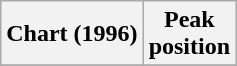<table class="wikitable sortable">
<tr>
<th>Chart (1996)</th>
<th>Peak<br>position</th>
</tr>
<tr>
</tr>
</table>
